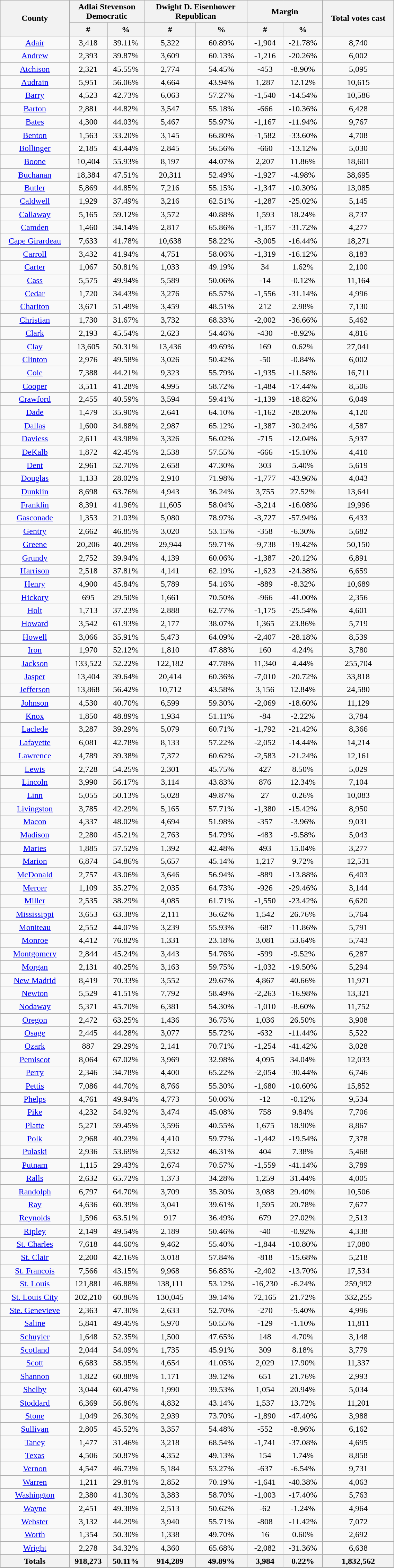<table width="60%" class="wikitable sortable">
<tr>
<th rowspan="2">County</th>
<th colspan="2">Adlai Stevenson<br>Democratic</th>
<th colspan="2">Dwight D. Eisenhower<br>Republican</th>
<th colspan="2">Margin</th>
<th rowspan="2">Total votes cast</th>
</tr>
<tr>
<th style="text-align:center;" data-sort-type="number">#</th>
<th style="text-align:center;" data-sort-type="number">%</th>
<th style="text-align:center;" data-sort-type="number">#</th>
<th style="text-align:center;" data-sort-type="number">%</th>
<th style="text-align:center;" data-sort-type="number">#</th>
<th style="text-align:center;" data-sort-type="number">%</th>
</tr>
<tr style="text-align:center;">
<td><a href='#'>Adair</a></td>
<td>3,418</td>
<td>39.11%</td>
<td>5,322</td>
<td>60.89%</td>
<td>-1,904</td>
<td>-21.78%</td>
<td>8,740</td>
</tr>
<tr style="text-align:center;">
<td><a href='#'>Andrew</a></td>
<td>2,393</td>
<td>39.87%</td>
<td>3,609</td>
<td>60.13%</td>
<td>-1,216</td>
<td>-20.26%</td>
<td>6,002</td>
</tr>
<tr style="text-align:center;">
<td><a href='#'>Atchison</a></td>
<td>2,321</td>
<td>45.55%</td>
<td>2,774</td>
<td>54.45%</td>
<td>-453</td>
<td>-8.90%</td>
<td>5,095</td>
</tr>
<tr style="text-align:center;">
<td><a href='#'>Audrain</a></td>
<td>5,951</td>
<td>56.06%</td>
<td>4,664</td>
<td>43.94%</td>
<td>1,287</td>
<td>12.12%</td>
<td>10,615</td>
</tr>
<tr style="text-align:center;">
<td><a href='#'>Barry</a></td>
<td>4,523</td>
<td>42.73%</td>
<td>6,063</td>
<td>57.27%</td>
<td>-1,540</td>
<td>-14.54%</td>
<td>10,586</td>
</tr>
<tr style="text-align:center;">
<td><a href='#'>Barton</a></td>
<td>2,881</td>
<td>44.82%</td>
<td>3,547</td>
<td>55.18%</td>
<td>-666</td>
<td>-10.36%</td>
<td>6,428</td>
</tr>
<tr style="text-align:center;">
<td><a href='#'>Bates</a></td>
<td>4,300</td>
<td>44.03%</td>
<td>5,467</td>
<td>55.97%</td>
<td>-1,167</td>
<td>-11.94%</td>
<td>9,767</td>
</tr>
<tr style="text-align:center;">
<td><a href='#'>Benton</a></td>
<td>1,563</td>
<td>33.20%</td>
<td>3,145</td>
<td>66.80%</td>
<td>-1,582</td>
<td>-33.60%</td>
<td>4,708</td>
</tr>
<tr style="text-align:center;">
<td><a href='#'>Bollinger</a></td>
<td>2,185</td>
<td>43.44%</td>
<td>2,845</td>
<td>56.56%</td>
<td>-660</td>
<td>-13.12%</td>
<td>5,030</td>
</tr>
<tr style="text-align:center;">
<td><a href='#'>Boone</a></td>
<td>10,404</td>
<td>55.93%</td>
<td>8,197</td>
<td>44.07%</td>
<td>2,207</td>
<td>11.86%</td>
<td>18,601</td>
</tr>
<tr style="text-align:center;">
<td><a href='#'>Buchanan</a></td>
<td>18,384</td>
<td>47.51%</td>
<td>20,311</td>
<td>52.49%</td>
<td>-1,927</td>
<td>-4.98%</td>
<td>38,695</td>
</tr>
<tr style="text-align:center;">
<td><a href='#'>Butler</a></td>
<td>5,869</td>
<td>44.85%</td>
<td>7,216</td>
<td>55.15%</td>
<td>-1,347</td>
<td>-10.30%</td>
<td>13,085</td>
</tr>
<tr style="text-align:center;">
<td><a href='#'>Caldwell</a></td>
<td>1,929</td>
<td>37.49%</td>
<td>3,216</td>
<td>62.51%</td>
<td>-1,287</td>
<td>-25.02%</td>
<td>5,145</td>
</tr>
<tr style="text-align:center;">
<td><a href='#'>Callaway</a></td>
<td>5,165</td>
<td>59.12%</td>
<td>3,572</td>
<td>40.88%</td>
<td>1,593</td>
<td>18.24%</td>
<td>8,737</td>
</tr>
<tr style="text-align:center;">
<td><a href='#'>Camden</a></td>
<td>1,460</td>
<td>34.14%</td>
<td>2,817</td>
<td>65.86%</td>
<td>-1,357</td>
<td>-31.72%</td>
<td>4,277</td>
</tr>
<tr style="text-align:center;">
<td><a href='#'>Cape Girardeau</a></td>
<td>7,633</td>
<td>41.78%</td>
<td>10,638</td>
<td>58.22%</td>
<td>-3,005</td>
<td>-16.44%</td>
<td>18,271</td>
</tr>
<tr style="text-align:center;">
<td><a href='#'>Carroll</a></td>
<td>3,432</td>
<td>41.94%</td>
<td>4,751</td>
<td>58.06%</td>
<td>-1,319</td>
<td>-16.12%</td>
<td>8,183</td>
</tr>
<tr style="text-align:center;">
<td><a href='#'>Carter</a></td>
<td>1,067</td>
<td>50.81%</td>
<td>1,033</td>
<td>49.19%</td>
<td>34</td>
<td>1.62%</td>
<td>2,100</td>
</tr>
<tr style="text-align:center;">
<td><a href='#'>Cass</a></td>
<td>5,575</td>
<td>49.94%</td>
<td>5,589</td>
<td>50.06%</td>
<td>-14</td>
<td>-0.12%</td>
<td>11,164</td>
</tr>
<tr style="text-align:center;">
<td><a href='#'>Cedar</a></td>
<td>1,720</td>
<td>34.43%</td>
<td>3,276</td>
<td>65.57%</td>
<td>-1,556</td>
<td>-31.14%</td>
<td>4,996</td>
</tr>
<tr style="text-align:center;">
<td><a href='#'>Chariton</a></td>
<td>3,671</td>
<td>51.49%</td>
<td>3,459</td>
<td>48.51%</td>
<td>212</td>
<td>2.98%</td>
<td>7,130</td>
</tr>
<tr style="text-align:center;">
<td><a href='#'>Christian</a></td>
<td>1,730</td>
<td>31.67%</td>
<td>3,732</td>
<td>68.33%</td>
<td>-2,002</td>
<td>-36.66%</td>
<td>5,462</td>
</tr>
<tr style="text-align:center;">
<td><a href='#'>Clark</a></td>
<td>2,193</td>
<td>45.54%</td>
<td>2,623</td>
<td>54.46%</td>
<td>-430</td>
<td>-8.92%</td>
<td>4,816</td>
</tr>
<tr style="text-align:center;">
<td><a href='#'>Clay</a></td>
<td>13,605</td>
<td>50.31%</td>
<td>13,436</td>
<td>49.69%</td>
<td>169</td>
<td>0.62%</td>
<td>27,041</td>
</tr>
<tr style="text-align:center;">
<td><a href='#'>Clinton</a></td>
<td>2,976</td>
<td>49.58%</td>
<td>3,026</td>
<td>50.42%</td>
<td>-50</td>
<td>-0.84%</td>
<td>6,002</td>
</tr>
<tr style="text-align:center;">
<td><a href='#'>Cole</a></td>
<td>7,388</td>
<td>44.21%</td>
<td>9,323</td>
<td>55.79%</td>
<td>-1,935</td>
<td>-11.58%</td>
<td>16,711</td>
</tr>
<tr style="text-align:center;">
<td><a href='#'>Cooper</a></td>
<td>3,511</td>
<td>41.28%</td>
<td>4,995</td>
<td>58.72%</td>
<td>-1,484</td>
<td>-17.44%</td>
<td>8,506</td>
</tr>
<tr style="text-align:center;">
<td><a href='#'>Crawford</a></td>
<td>2,455</td>
<td>40.59%</td>
<td>3,594</td>
<td>59.41%</td>
<td>-1,139</td>
<td>-18.82%</td>
<td>6,049</td>
</tr>
<tr style="text-align:center;">
<td><a href='#'>Dade</a></td>
<td>1,479</td>
<td>35.90%</td>
<td>2,641</td>
<td>64.10%</td>
<td>-1,162</td>
<td>-28.20%</td>
<td>4,120</td>
</tr>
<tr style="text-align:center;">
<td><a href='#'>Dallas</a></td>
<td>1,600</td>
<td>34.88%</td>
<td>2,987</td>
<td>65.12%</td>
<td>-1,387</td>
<td>-30.24%</td>
<td>4,587</td>
</tr>
<tr style="text-align:center;">
<td><a href='#'>Daviess</a></td>
<td>2,611</td>
<td>43.98%</td>
<td>3,326</td>
<td>56.02%</td>
<td>-715</td>
<td>-12.04%</td>
<td>5,937</td>
</tr>
<tr style="text-align:center;">
<td><a href='#'>DeKalb</a></td>
<td>1,872</td>
<td>42.45%</td>
<td>2,538</td>
<td>57.55%</td>
<td>-666</td>
<td>-15.10%</td>
<td>4,410</td>
</tr>
<tr style="text-align:center;">
<td><a href='#'>Dent</a></td>
<td>2,961</td>
<td>52.70%</td>
<td>2,658</td>
<td>47.30%</td>
<td>303</td>
<td>5.40%</td>
<td>5,619</td>
</tr>
<tr style="text-align:center;">
<td><a href='#'>Douglas</a></td>
<td>1,133</td>
<td>28.02%</td>
<td>2,910</td>
<td>71.98%</td>
<td>-1,777</td>
<td>-43.96%</td>
<td>4,043</td>
</tr>
<tr style="text-align:center;">
<td><a href='#'>Dunklin</a></td>
<td>8,698</td>
<td>63.76%</td>
<td>4,943</td>
<td>36.24%</td>
<td>3,755</td>
<td>27.52%</td>
<td>13,641</td>
</tr>
<tr style="text-align:center;">
<td><a href='#'>Franklin</a></td>
<td>8,391</td>
<td>41.96%</td>
<td>11,605</td>
<td>58.04%</td>
<td>-3,214</td>
<td>-16.08%</td>
<td>19,996</td>
</tr>
<tr style="text-align:center;">
<td><a href='#'>Gasconade</a></td>
<td>1,353</td>
<td>21.03%</td>
<td>5,080</td>
<td>78.97%</td>
<td>-3,727</td>
<td>-57.94%</td>
<td>6,433</td>
</tr>
<tr style="text-align:center;">
<td><a href='#'>Gentry</a></td>
<td>2,662</td>
<td>46.85%</td>
<td>3,020</td>
<td>53.15%</td>
<td>-358</td>
<td>-6.30%</td>
<td>5,682</td>
</tr>
<tr style="text-align:center;">
<td><a href='#'>Greene</a></td>
<td>20,206</td>
<td>40.29%</td>
<td>29,944</td>
<td>59.71%</td>
<td>-9,738</td>
<td>-19.42%</td>
<td>50,150</td>
</tr>
<tr style="text-align:center;">
<td><a href='#'>Grundy</a></td>
<td>2,752</td>
<td>39.94%</td>
<td>4,139</td>
<td>60.06%</td>
<td>-1,387</td>
<td>-20.12%</td>
<td>6,891</td>
</tr>
<tr style="text-align:center;">
<td><a href='#'>Harrison</a></td>
<td>2,518</td>
<td>37.81%</td>
<td>4,141</td>
<td>62.19%</td>
<td>-1,623</td>
<td>-24.38%</td>
<td>6,659</td>
</tr>
<tr style="text-align:center;">
<td><a href='#'>Henry</a></td>
<td>4,900</td>
<td>45.84%</td>
<td>5,789</td>
<td>54.16%</td>
<td>-889</td>
<td>-8.32%</td>
<td>10,689</td>
</tr>
<tr style="text-align:center;">
<td><a href='#'>Hickory</a></td>
<td>695</td>
<td>29.50%</td>
<td>1,661</td>
<td>70.50%</td>
<td>-966</td>
<td>-41.00%</td>
<td>2,356</td>
</tr>
<tr style="text-align:center;">
<td><a href='#'>Holt</a></td>
<td>1,713</td>
<td>37.23%</td>
<td>2,888</td>
<td>62.77%</td>
<td>-1,175</td>
<td>-25.54%</td>
<td>4,601</td>
</tr>
<tr style="text-align:center;">
<td><a href='#'>Howard</a></td>
<td>3,542</td>
<td>61.93%</td>
<td>2,177</td>
<td>38.07%</td>
<td>1,365</td>
<td>23.86%</td>
<td>5,719</td>
</tr>
<tr style="text-align:center;">
<td><a href='#'>Howell</a></td>
<td>3,066</td>
<td>35.91%</td>
<td>5,473</td>
<td>64.09%</td>
<td>-2,407</td>
<td>-28.18%</td>
<td>8,539</td>
</tr>
<tr style="text-align:center;">
<td><a href='#'>Iron</a></td>
<td>1,970</td>
<td>52.12%</td>
<td>1,810</td>
<td>47.88%</td>
<td>160</td>
<td>4.24%</td>
<td>3,780</td>
</tr>
<tr style="text-align:center;">
<td><a href='#'>Jackson</a></td>
<td>133,522</td>
<td>52.22%</td>
<td>122,182</td>
<td>47.78%</td>
<td>11,340</td>
<td>4.44%</td>
<td>255,704</td>
</tr>
<tr style="text-align:center;">
<td><a href='#'>Jasper</a></td>
<td>13,404</td>
<td>39.64%</td>
<td>20,414</td>
<td>60.36%</td>
<td>-7,010</td>
<td>-20.72%</td>
<td>33,818</td>
</tr>
<tr style="text-align:center;">
<td><a href='#'>Jefferson</a></td>
<td>13,868</td>
<td>56.42%</td>
<td>10,712</td>
<td>43.58%</td>
<td>3,156</td>
<td>12.84%</td>
<td>24,580</td>
</tr>
<tr style="text-align:center;">
<td><a href='#'>Johnson</a></td>
<td>4,530</td>
<td>40.70%</td>
<td>6,599</td>
<td>59.30%</td>
<td>-2,069</td>
<td>-18.60%</td>
<td>11,129</td>
</tr>
<tr style="text-align:center;">
<td><a href='#'>Knox</a></td>
<td>1,850</td>
<td>48.89%</td>
<td>1,934</td>
<td>51.11%</td>
<td>-84</td>
<td>-2.22%</td>
<td>3,784</td>
</tr>
<tr style="text-align:center;">
<td><a href='#'>Laclede</a></td>
<td>3,287</td>
<td>39.29%</td>
<td>5,079</td>
<td>60.71%</td>
<td>-1,792</td>
<td>-21.42%</td>
<td>8,366</td>
</tr>
<tr style="text-align:center;">
<td><a href='#'>Lafayette</a></td>
<td>6,081</td>
<td>42.78%</td>
<td>8,133</td>
<td>57.22%</td>
<td>-2,052</td>
<td>-14.44%</td>
<td>14,214</td>
</tr>
<tr style="text-align:center;">
<td><a href='#'>Lawrence</a></td>
<td>4,789</td>
<td>39.38%</td>
<td>7,372</td>
<td>60.62%</td>
<td>-2,583</td>
<td>-21.24%</td>
<td>12,161</td>
</tr>
<tr style="text-align:center;">
<td><a href='#'>Lewis</a></td>
<td>2,728</td>
<td>54.25%</td>
<td>2,301</td>
<td>45.75%</td>
<td>427</td>
<td>8.50%</td>
<td>5,029</td>
</tr>
<tr style="text-align:center;">
<td><a href='#'>Lincoln</a></td>
<td>3,990</td>
<td>56.17%</td>
<td>3,114</td>
<td>43.83%</td>
<td>876</td>
<td>12.34%</td>
<td>7,104</td>
</tr>
<tr style="text-align:center;">
<td><a href='#'>Linn</a></td>
<td>5,055</td>
<td>50.13%</td>
<td>5,028</td>
<td>49.87%</td>
<td>27</td>
<td>0.26%</td>
<td>10,083</td>
</tr>
<tr style="text-align:center;">
<td><a href='#'>Livingston</a></td>
<td>3,785</td>
<td>42.29%</td>
<td>5,165</td>
<td>57.71%</td>
<td>-1,380</td>
<td>-15.42%</td>
<td>8,950</td>
</tr>
<tr style="text-align:center;">
<td><a href='#'>Macon</a></td>
<td>4,337</td>
<td>48.02%</td>
<td>4,694</td>
<td>51.98%</td>
<td>-357</td>
<td>-3.96%</td>
<td>9,031</td>
</tr>
<tr style="text-align:center;">
<td><a href='#'>Madison</a></td>
<td>2,280</td>
<td>45.21%</td>
<td>2,763</td>
<td>54.79%</td>
<td>-483</td>
<td>-9.58%</td>
<td>5,043</td>
</tr>
<tr style="text-align:center;">
<td><a href='#'>Maries</a></td>
<td>1,885</td>
<td>57.52%</td>
<td>1,392</td>
<td>42.48%</td>
<td>493</td>
<td>15.04%</td>
<td>3,277</td>
</tr>
<tr style="text-align:center;">
<td><a href='#'>Marion</a></td>
<td>6,874</td>
<td>54.86%</td>
<td>5,657</td>
<td>45.14%</td>
<td>1,217</td>
<td>9.72%</td>
<td>12,531</td>
</tr>
<tr style="text-align:center;">
<td><a href='#'>McDonald</a></td>
<td>2,757</td>
<td>43.06%</td>
<td>3,646</td>
<td>56.94%</td>
<td>-889</td>
<td>-13.88%</td>
<td>6,403</td>
</tr>
<tr style="text-align:center;">
<td><a href='#'>Mercer</a></td>
<td>1,109</td>
<td>35.27%</td>
<td>2,035</td>
<td>64.73%</td>
<td>-926</td>
<td>-29.46%</td>
<td>3,144</td>
</tr>
<tr style="text-align:center;">
<td><a href='#'>Miller</a></td>
<td>2,535</td>
<td>38.29%</td>
<td>4,085</td>
<td>61.71%</td>
<td>-1,550</td>
<td>-23.42%</td>
<td>6,620</td>
</tr>
<tr style="text-align:center;">
<td><a href='#'>Mississippi</a></td>
<td>3,653</td>
<td>63.38%</td>
<td>2,111</td>
<td>36.62%</td>
<td>1,542</td>
<td>26.76%</td>
<td>5,764</td>
</tr>
<tr style="text-align:center;">
<td><a href='#'>Moniteau</a></td>
<td>2,552</td>
<td>44.07%</td>
<td>3,239</td>
<td>55.93%</td>
<td>-687</td>
<td>-11.86%</td>
<td>5,791</td>
</tr>
<tr style="text-align:center;">
<td><a href='#'>Monroe</a></td>
<td>4,412</td>
<td>76.82%</td>
<td>1,331</td>
<td>23.18%</td>
<td>3,081</td>
<td>53.64%</td>
<td>5,743</td>
</tr>
<tr style="text-align:center;">
<td><a href='#'>Montgomery</a></td>
<td>2,844</td>
<td>45.24%</td>
<td>3,443</td>
<td>54.76%</td>
<td>-599</td>
<td>-9.52%</td>
<td>6,287</td>
</tr>
<tr style="text-align:center;">
<td><a href='#'>Morgan</a></td>
<td>2,131</td>
<td>40.25%</td>
<td>3,163</td>
<td>59.75%</td>
<td>-1,032</td>
<td>-19.50%</td>
<td>5,294</td>
</tr>
<tr style="text-align:center;">
<td><a href='#'>New Madrid</a></td>
<td>8,419</td>
<td>70.33%</td>
<td>3,552</td>
<td>29.67%</td>
<td>4,867</td>
<td>40.66%</td>
<td>11,971</td>
</tr>
<tr style="text-align:center;">
<td><a href='#'>Newton</a></td>
<td>5,529</td>
<td>41.51%</td>
<td>7,792</td>
<td>58.49%</td>
<td>-2,263</td>
<td>-16.98%</td>
<td>13,321</td>
</tr>
<tr style="text-align:center;">
<td><a href='#'>Nodaway</a></td>
<td>5,371</td>
<td>45.70%</td>
<td>6,381</td>
<td>54.30%</td>
<td>-1,010</td>
<td>-8.60%</td>
<td>11,752</td>
</tr>
<tr style="text-align:center;">
<td><a href='#'>Oregon</a></td>
<td>2,472</td>
<td>63.25%</td>
<td>1,436</td>
<td>36.75%</td>
<td>1,036</td>
<td>26.50%</td>
<td>3,908</td>
</tr>
<tr style="text-align:center;">
<td><a href='#'>Osage</a></td>
<td>2,445</td>
<td>44.28%</td>
<td>3,077</td>
<td>55.72%</td>
<td>-632</td>
<td>-11.44%</td>
<td>5,522</td>
</tr>
<tr style="text-align:center;">
<td><a href='#'>Ozark</a></td>
<td>887</td>
<td>29.29%</td>
<td>2,141</td>
<td>70.71%</td>
<td>-1,254</td>
<td>-41.42%</td>
<td>3,028</td>
</tr>
<tr style="text-align:center;">
<td><a href='#'>Pemiscot</a></td>
<td>8,064</td>
<td>67.02%</td>
<td>3,969</td>
<td>32.98%</td>
<td>4,095</td>
<td>34.04%</td>
<td>12,033</td>
</tr>
<tr style="text-align:center;">
<td><a href='#'>Perry</a></td>
<td>2,346</td>
<td>34.78%</td>
<td>4,400</td>
<td>65.22%</td>
<td>-2,054</td>
<td>-30.44%</td>
<td>6,746</td>
</tr>
<tr style="text-align:center;">
<td><a href='#'>Pettis</a></td>
<td>7,086</td>
<td>44.70%</td>
<td>8,766</td>
<td>55.30%</td>
<td>-1,680</td>
<td>-10.60%</td>
<td>15,852</td>
</tr>
<tr style="text-align:center;">
<td><a href='#'>Phelps</a></td>
<td>4,761</td>
<td>49.94%</td>
<td>4,773</td>
<td>50.06%</td>
<td>-12</td>
<td>-0.12%</td>
<td>9,534</td>
</tr>
<tr style="text-align:center;">
<td><a href='#'>Pike</a></td>
<td>4,232</td>
<td>54.92%</td>
<td>3,474</td>
<td>45.08%</td>
<td>758</td>
<td>9.84%</td>
<td>7,706</td>
</tr>
<tr style="text-align:center;">
<td><a href='#'>Platte</a></td>
<td>5,271</td>
<td>59.45%</td>
<td>3,596</td>
<td>40.55%</td>
<td>1,675</td>
<td>18.90%</td>
<td>8,867</td>
</tr>
<tr style="text-align:center;">
<td><a href='#'>Polk</a></td>
<td>2,968</td>
<td>40.23%</td>
<td>4,410</td>
<td>59.77%</td>
<td>-1,442</td>
<td>-19.54%</td>
<td>7,378</td>
</tr>
<tr style="text-align:center;">
<td><a href='#'>Pulaski</a></td>
<td>2,936</td>
<td>53.69%</td>
<td>2,532</td>
<td>46.31%</td>
<td>404</td>
<td>7.38%</td>
<td>5,468</td>
</tr>
<tr style="text-align:center;">
<td><a href='#'>Putnam</a></td>
<td>1,115</td>
<td>29.43%</td>
<td>2,674</td>
<td>70.57%</td>
<td>-1,559</td>
<td>-41.14%</td>
<td>3,789</td>
</tr>
<tr style="text-align:center;">
<td><a href='#'>Ralls</a></td>
<td>2,632</td>
<td>65.72%</td>
<td>1,373</td>
<td>34.28%</td>
<td>1,259</td>
<td>31.44%</td>
<td>4,005</td>
</tr>
<tr style="text-align:center;">
<td><a href='#'>Randolph</a></td>
<td>6,797</td>
<td>64.70%</td>
<td>3,709</td>
<td>35.30%</td>
<td>3,088</td>
<td>29.40%</td>
<td>10,506</td>
</tr>
<tr style="text-align:center;">
<td><a href='#'>Ray</a></td>
<td>4,636</td>
<td>60.39%</td>
<td>3,041</td>
<td>39.61%</td>
<td>1,595</td>
<td>20.78%</td>
<td>7,677</td>
</tr>
<tr style="text-align:center;">
<td><a href='#'>Reynolds</a></td>
<td>1,596</td>
<td>63.51%</td>
<td>917</td>
<td>36.49%</td>
<td>679</td>
<td>27.02%</td>
<td>2,513</td>
</tr>
<tr style="text-align:center;">
<td><a href='#'>Ripley</a></td>
<td>2,149</td>
<td>49.54%</td>
<td>2,189</td>
<td>50.46%</td>
<td>-40</td>
<td>-0.92%</td>
<td>4,338</td>
</tr>
<tr style="text-align:center;">
<td><a href='#'>St. Charles</a></td>
<td>7,618</td>
<td>44.60%</td>
<td>9,462</td>
<td>55.40%</td>
<td>-1,844</td>
<td>-10.80%</td>
<td>17,080</td>
</tr>
<tr style="text-align:center;">
<td><a href='#'>St. Clair</a></td>
<td>2,200</td>
<td>42.16%</td>
<td>3,018</td>
<td>57.84%</td>
<td>-818</td>
<td>-15.68%</td>
<td>5,218</td>
</tr>
<tr style="text-align:center;">
<td><a href='#'>St. Francois</a></td>
<td>7,566</td>
<td>43.15%</td>
<td>9,968</td>
<td>56.85%</td>
<td>-2,402</td>
<td>-13.70%</td>
<td>17,534</td>
</tr>
<tr style="text-align:center;">
<td><a href='#'>St. Louis</a></td>
<td>121,881</td>
<td>46.88%</td>
<td>138,111</td>
<td>53.12%</td>
<td>-16,230</td>
<td>-6.24%</td>
<td>259,992</td>
</tr>
<tr style="text-align:center;">
<td><a href='#'>St. Louis City</a></td>
<td>202,210</td>
<td>60.86%</td>
<td>130,045</td>
<td>39.14%</td>
<td>72,165</td>
<td>21.72%</td>
<td>332,255</td>
</tr>
<tr style="text-align:center;">
<td><a href='#'>Ste. Genevieve</a></td>
<td>2,363</td>
<td>47.30%</td>
<td>2,633</td>
<td>52.70%</td>
<td>-270</td>
<td>-5.40%</td>
<td>4,996</td>
</tr>
<tr style="text-align:center;">
<td><a href='#'>Saline</a></td>
<td>5,841</td>
<td>49.45%</td>
<td>5,970</td>
<td>50.55%</td>
<td>-129</td>
<td>-1.10%</td>
<td>11,811</td>
</tr>
<tr style="text-align:center;">
<td><a href='#'>Schuyler</a></td>
<td>1,648</td>
<td>52.35%</td>
<td>1,500</td>
<td>47.65%</td>
<td>148</td>
<td>4.70%</td>
<td>3,148</td>
</tr>
<tr style="text-align:center;">
<td><a href='#'>Scotland</a></td>
<td>2,044</td>
<td>54.09%</td>
<td>1,735</td>
<td>45.91%</td>
<td>309</td>
<td>8.18%</td>
<td>3,779</td>
</tr>
<tr style="text-align:center;">
<td><a href='#'>Scott</a></td>
<td>6,683</td>
<td>58.95%</td>
<td>4,654</td>
<td>41.05%</td>
<td>2,029</td>
<td>17.90%</td>
<td>11,337</td>
</tr>
<tr style="text-align:center;">
<td><a href='#'>Shannon</a></td>
<td>1,822</td>
<td>60.88%</td>
<td>1,171</td>
<td>39.12%</td>
<td>651</td>
<td>21.76%</td>
<td>2,993</td>
</tr>
<tr style="text-align:center;">
<td><a href='#'>Shelby</a></td>
<td>3,044</td>
<td>60.47%</td>
<td>1,990</td>
<td>39.53%</td>
<td>1,054</td>
<td>20.94%</td>
<td>5,034</td>
</tr>
<tr style="text-align:center;">
<td><a href='#'>Stoddard</a></td>
<td>6,369</td>
<td>56.86%</td>
<td>4,832</td>
<td>43.14%</td>
<td>1,537</td>
<td>13.72%</td>
<td>11,201</td>
</tr>
<tr style="text-align:center;">
<td><a href='#'>Stone</a></td>
<td>1,049</td>
<td>26.30%</td>
<td>2,939</td>
<td>73.70%</td>
<td>-1,890</td>
<td>-47.40%</td>
<td>3,988</td>
</tr>
<tr style="text-align:center;">
<td><a href='#'>Sullivan</a></td>
<td>2,805</td>
<td>45.52%</td>
<td>3,357</td>
<td>54.48%</td>
<td>-552</td>
<td>-8.96%</td>
<td>6,162</td>
</tr>
<tr style="text-align:center;">
<td><a href='#'>Taney</a></td>
<td>1,477</td>
<td>31.46%</td>
<td>3,218</td>
<td>68.54%</td>
<td>-1,741</td>
<td>-37.08%</td>
<td>4,695</td>
</tr>
<tr style="text-align:center;">
<td><a href='#'>Texas</a></td>
<td>4,506</td>
<td>50.87%</td>
<td>4,352</td>
<td>49.13%</td>
<td>154</td>
<td>1.74%</td>
<td>8,858</td>
</tr>
<tr style="text-align:center;">
<td><a href='#'>Vernon</a></td>
<td>4,547</td>
<td>46.73%</td>
<td>5,184</td>
<td>53.27%</td>
<td>-637</td>
<td>-6.54%</td>
<td>9,731</td>
</tr>
<tr style="text-align:center;">
<td><a href='#'>Warren</a></td>
<td>1,211</td>
<td>29.81%</td>
<td>2,852</td>
<td>70.19%</td>
<td>-1,641</td>
<td>-40.38%</td>
<td>4,063</td>
</tr>
<tr style="text-align:center;">
<td><a href='#'>Washington</a></td>
<td>2,380</td>
<td>41.30%</td>
<td>3,383</td>
<td>58.70%</td>
<td>-1,003</td>
<td>-17.40%</td>
<td>5,763</td>
</tr>
<tr style="text-align:center;">
<td><a href='#'>Wayne</a></td>
<td>2,451</td>
<td>49.38%</td>
<td>2,513</td>
<td>50.62%</td>
<td>-62</td>
<td>-1.24%</td>
<td>4,964</td>
</tr>
<tr style="text-align:center;">
<td><a href='#'>Webster</a></td>
<td>3,132</td>
<td>44.29%</td>
<td>3,940</td>
<td>55.71%</td>
<td>-808</td>
<td>-11.42%</td>
<td>7,072</td>
</tr>
<tr style="text-align:center;">
<td><a href='#'>Worth</a></td>
<td>1,354</td>
<td>50.30%</td>
<td>1,338</td>
<td>49.70%</td>
<td>16</td>
<td>0.60%</td>
<td>2,692</td>
</tr>
<tr style="text-align:center;">
<td><a href='#'>Wright</a></td>
<td>2,278</td>
<td>34.32%</td>
<td>4,360</td>
<td>65.68%</td>
<td>-2,082</td>
<td>-31.36%</td>
<td>6,638</td>
</tr>
<tr style="text-align:center;">
<th>Totals</th>
<th>918,273</th>
<th>50.11%</th>
<th>914,289</th>
<th>49.89%</th>
<th>3,984</th>
<th>0.22%</th>
<th>1,832,562</th>
</tr>
</table>
